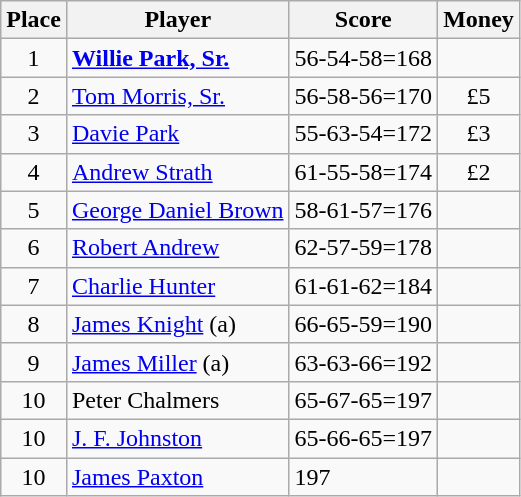<table class=wikitable>
<tr>
<th>Place</th>
<th>Player</th>
<th>Score</th>
<th>Money</th>
</tr>
<tr>
<td align=center>1</td>
<td> <strong><a href='#'>Willie Park, Sr.</a></strong></td>
<td>56-54-58=168</td>
<td></td>
</tr>
<tr>
<td align=center>2</td>
<td> <a href='#'>Tom Morris, Sr.</a></td>
<td>56-58-56=170</td>
<td align=center>£5</td>
</tr>
<tr>
<td align=center>3</td>
<td> <a href='#'>Davie Park</a></td>
<td>55-63-54=172</td>
<td align=center>£3</td>
</tr>
<tr>
<td align=center>4</td>
<td> <a href='#'>Andrew Strath</a></td>
<td>61-55-58=174</td>
<td align=center>£2</td>
</tr>
<tr>
<td align=center>5</td>
<td> <a href='#'>George Daniel Brown</a></td>
<td>58-61-57=176</td>
<td></td>
</tr>
<tr>
<td align=center>6</td>
<td> <a href='#'>Robert Andrew</a></td>
<td>62-57-59=178</td>
<td></td>
</tr>
<tr>
<td align=center>7</td>
<td> <a href='#'>Charlie Hunter</a></td>
<td>61-61-62=184</td>
<td></td>
</tr>
<tr>
<td align=center>8</td>
<td> <a href='#'>James Knight</a> (a)</td>
<td>66-65-59=190</td>
<td></td>
</tr>
<tr>
<td align=center>9</td>
<td> <a href='#'>James Miller</a> (a)</td>
<td>63-63-66=192</td>
<td></td>
</tr>
<tr>
<td align=center>10</td>
<td> Peter Chalmers</td>
<td>65-67-65=197</td>
<td></td>
</tr>
<tr>
<td align=center>10</td>
<td> <a href='#'>J. F. Johnston</a></td>
<td>65-66-65=197</td>
<td></td>
</tr>
<tr>
<td align=center>10</td>
<td> <a href='#'>James Paxton</a></td>
<td>197</td>
<td></td>
</tr>
</table>
